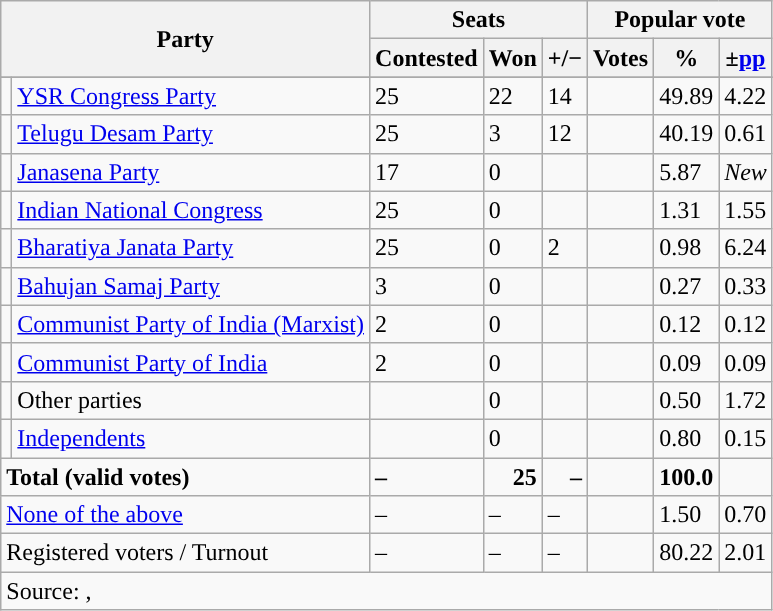<table class="wikitable">
<tr>
<th colspan=2 rowspan="2">Party</th>
<th colspan="3">Seats</th>
<th colspan="3">Popular vote</th>
</tr>
<tr>
<th>Contested</th>
<th>Won</th>
<th><strong>+/−</strong></th>
<th>Votes</th>
<th>%</th>
<th>±<a href='#'>pp</a></th>
</tr>
<tr>
</tr>
<tr>
<td style="background-color:"></td>
<td style="text-align:left;"><a href='#'>YSR Congress Party</a></td>
<td>25</td>
<td>22</td>
<td>14</td>
<td></td>
<td>49.89</td>
<td>4.22</td>
</tr>
<tr>
<td style="background-color:"></td>
<td style="text-align:left;"><a href='#'>Telugu Desam Party</a></td>
<td>25</td>
<td>3</td>
<td>12</td>
<td></td>
<td>40.19</td>
<td>0.61</td>
</tr>
<tr>
<td style="background-color:"></td>
<td style="text-align:left;"><a href='#'>Janasena Party</a></td>
<td>17</td>
<td>0</td>
<td></td>
<td></td>
<td>5.87</td>
<td><em>New</em></td>
</tr>
<tr>
<td style="background-color:"></td>
<td style="text-align:left;"><a href='#'>Indian National Congress</a></td>
<td>25</td>
<td>0</td>
<td></td>
<td></td>
<td>1.31</td>
<td>1.55</td>
</tr>
<tr>
<td style="background-color:"></td>
<td style="text-align:left;"><a href='#'>Bharatiya Janata Party</a></td>
<td>25</td>
<td>0</td>
<td>2</td>
<td></td>
<td>0.98</td>
<td>6.24</td>
</tr>
<tr>
<td style="background-color:"></td>
<td style="text-align:left;"><a href='#'>Bahujan Samaj Party</a></td>
<td>3</td>
<td>0</td>
<td></td>
<td></td>
<td>0.27</td>
<td>0.33</td>
</tr>
<tr>
<td style="background-color:"></td>
<td style="text-align:left;"><a href='#'>Communist Party of India (Marxist)</a></td>
<td>2</td>
<td>0</td>
<td></td>
<td></td>
<td>0.12</td>
<td>0.12</td>
</tr>
<tr>
<td style="background-color:"></td>
<td style="text-align:left;"><a href='#'>Communist Party of India</a></td>
<td>2</td>
<td>0</td>
<td></td>
<td></td>
<td>0.09</td>
<td>0.09</td>
</tr>
<tr>
<td style="background-color:"></td>
<td style="text-align:left;">Other parties</td>
<td></td>
<td>0</td>
<td></td>
<td></td>
<td>0.50</td>
<td>1.72</td>
</tr>
<tr>
<td style="background-color:"></td>
<td style="text-align:left;"><a href='#'>Independents</a></td>
<td></td>
<td>0</td>
<td></td>
<td></td>
<td>0.80</td>
<td>0.15</td>
</tr>
<tr style="font-weight:bold;">
<td colspan=2 style="text-align:left">Total (valid votes)</td>
<td>–</td>
<td align="right">25</td>
<td align="right">–</td>
<td></td>
<td>100.0</td>
<td></td>
</tr>
<tr>
<td colspan=2 style="text-align:left;"><a href='#'>None of the above</a></td>
<td>–</td>
<td>–</td>
<td>–</td>
<td></td>
<td>1.50</td>
<td>0.70</td>
</tr>
<tr>
<td colspan=2 style="text-align:left;">Registered voters / Turnout</td>
<td>–</td>
<td>–</td>
<td>–</td>
<td></td>
<td>80.22</td>
<td>2.01</td>
</tr>
<tr>
<td colspan="8" align="left">Source: , </td>
</tr>
</table>
